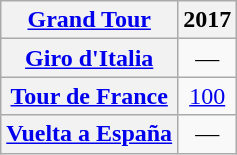<table class="wikitable plainrowheaders">
<tr>
<th scope="col"><a href='#'>Grand Tour</a></th>
<th scope="col">2017</th>
</tr>
<tr style="text-align:center;">
<th scope="row"> <a href='#'>Giro d'Italia</a></th>
<td>—</td>
</tr>
<tr style="text-align:center;">
<th scope="row"> <a href='#'>Tour de France</a></th>
<td><a href='#'>100</a></td>
</tr>
<tr style="text-align:center;">
<th scope="row"> <a href='#'>Vuelta a España</a></th>
<td>—</td>
</tr>
</table>
